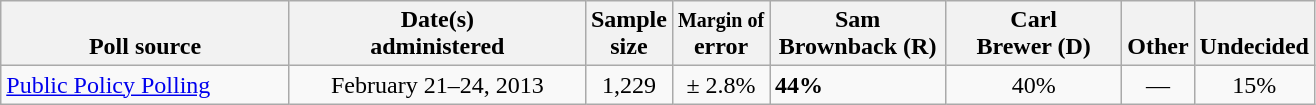<table class="wikitable">
<tr valign= bottom>
<th style="width:185px;">Poll source</th>
<th style="width:190px;">Date(s)<br>administered</th>
<th class=small>Sample<br>size</th>
<th><small>Margin of</small><br>error</th>
<th style="width:110px;">Sam<br>Brownback (R)</th>
<th style="width:110px;">Carl<br>Brewer (D)</th>
<th style="width:40px;">Other</th>
<th style="width:40px;">Undecided</th>
</tr>
<tr>
<td><a href='#'>Public Policy Polling</a></td>
<td align=center>February 21–24, 2013</td>
<td align=center>1,229</td>
<td align=center>± 2.8%</td>
<td><strong>44%</strong></td>
<td align=center>40%</td>
<td align=center>—</td>
<td align=center>15%</td>
</tr>
</table>
